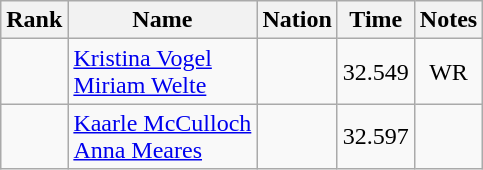<table class="wikitable sortable" style="text-align:center">
<tr>
<th>Rank</th>
<th>Name</th>
<th>Nation</th>
<th>Time</th>
<th>Notes</th>
</tr>
<tr>
<td></td>
<td align=left><a href='#'>Kristina Vogel</a><br><a href='#'>Miriam Welte</a></td>
<td align=left></td>
<td>32.549</td>
<td>WR</td>
</tr>
<tr>
<td></td>
<td align=left><a href='#'>Kaarle McCulloch</a><br><a href='#'>Anna Meares</a></td>
<td align=left></td>
<td>32.597</td>
<td></td>
</tr>
</table>
